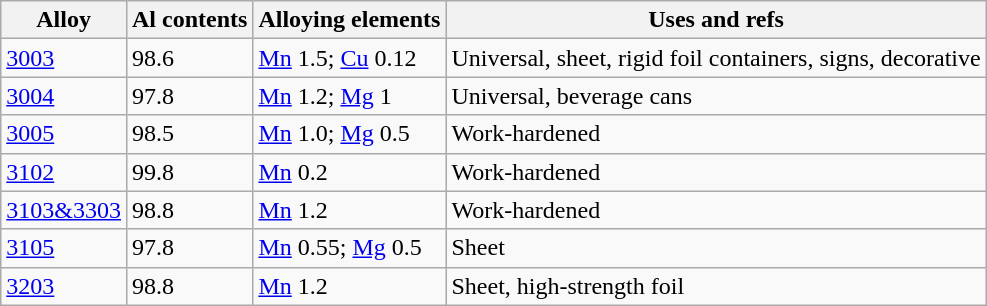<table class="wikitable sortable">
<tr>
<th>Alloy</th>
<th>Al contents</th>
<th>Alloying elements</th>
<th>Uses and refs</th>
</tr>
<tr>
<td><a href='#'>3003</a></td>
<td>98.6</td>
<td><a href='#'>Mn</a> 1.5; <a href='#'>Cu</a> 0.12</td>
<td>Universal, sheet, rigid foil containers, signs, decorative</td>
</tr>
<tr>
<td><a href='#'>3004</a></td>
<td>97.8</td>
<td><a href='#'>Mn</a> 1.2; <a href='#'>Mg</a> 1</td>
<td>Universal, beverage cans</td>
</tr>
<tr>
<td><a href='#'>3005</a></td>
<td>98.5</td>
<td><a href='#'>Mn</a> 1.0; <a href='#'>Mg</a> 0.5</td>
<td>Work-hardened</td>
</tr>
<tr>
<td><a href='#'>3102</a></td>
<td>99.8</td>
<td><a href='#'>Mn</a> 0.2</td>
<td>Work-hardened</td>
</tr>
<tr>
<td><a href='#'>3103&3303</a></td>
<td>98.8</td>
<td><a href='#'>Mn</a> 1.2</td>
<td>Work-hardened</td>
</tr>
<tr>
<td><a href='#'>3105</a></td>
<td>97.8</td>
<td><a href='#'>Mn</a> 0.55; <a href='#'>Mg</a> 0.5</td>
<td>Sheet</td>
</tr>
<tr>
<td><a href='#'>3203</a></td>
<td>98.8</td>
<td><a href='#'>Mn</a> 1.2</td>
<td>Sheet, high-strength foil</td>
</tr>
</table>
